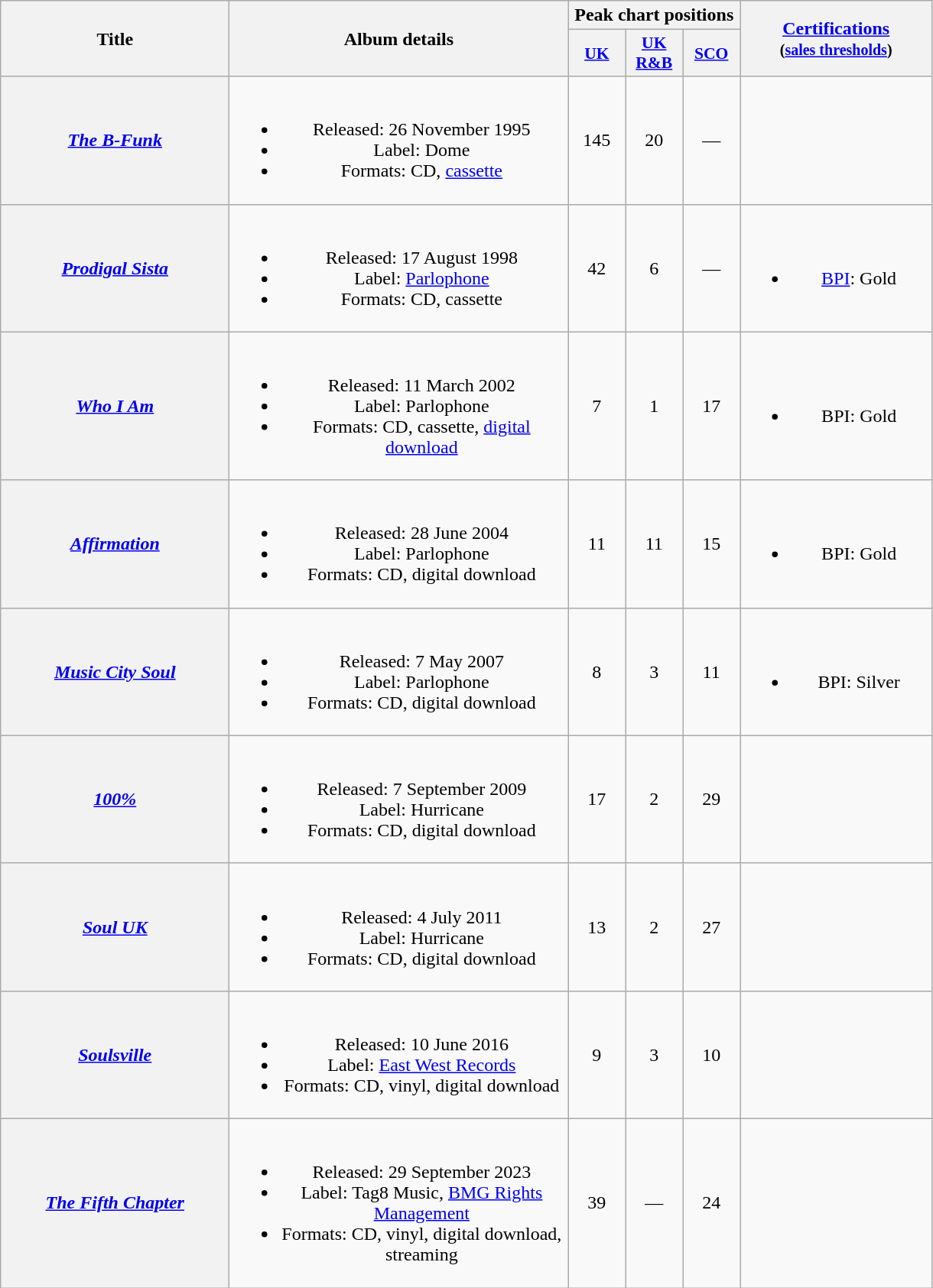<table class="wikitable plainrowheaders" style=text-align:center;>
<tr>
<th scope="col" rowspan="2" style="width:12em;">Title</th>
<th scope="col" rowspan="2" style="width:18em;">Album details</th>
<th scope="col" colspan="3" style="width:1em;">Peak chart positions</th>
<th rowspan="2" style="width:10em;"><a href='#'>Certifications</a><br><small>(<a href='#'>sales thresholds</a>)</small></th>
</tr>
<tr>
<th style="width:3em;font-size:90%"><a href='#'>UK</a><br></th>
<th style="width:3em;font-size:90%"><a href='#'>UK R&B</a><br></th>
<th style="width:3em;font-size:90%"><a href='#'>SCO</a><br></th>
</tr>
<tr>
<th scope="row"><em><a href='#'>The B-Funk</a></em></th>
<td><br><ul><li>Released: 26 November 1995</li><li>Label: Dome</li><li>Formats: CD, <a href='#'>cassette</a></li></ul></td>
<td>145</td>
<td>20</td>
<td>—</td>
<td></td>
</tr>
<tr>
<th scope="row"><em><a href='#'>Prodigal Sista</a></em></th>
<td><br><ul><li>Released: 17 August 1998</li><li>Label: <a href='#'>Parlophone</a></li><li>Formats: CD, cassette</li></ul></td>
<td>42</td>
<td>6</td>
<td>—</td>
<td><br><ul><li><a href='#'>BPI</a>: Gold</li></ul></td>
</tr>
<tr>
<th scope="row"><em><a href='#'>Who I Am</a></em></th>
<td><br><ul><li>Released: 11 March 2002</li><li>Label: Parlophone</li><li>Formats: CD, cassette, <a href='#'>digital download</a></li></ul></td>
<td>7</td>
<td>1</td>
<td>17</td>
<td><br><ul><li>BPI: Gold</li></ul></td>
</tr>
<tr>
<th scope="row"><em><a href='#'>Affirmation</a></em></th>
<td><br><ul><li>Released: 28 June 2004</li><li>Label: Parlophone</li><li>Formats: CD, digital download</li></ul></td>
<td>11</td>
<td>11</td>
<td>15</td>
<td><br><ul><li>BPI: Gold</li></ul></td>
</tr>
<tr>
<th scope="row"><em><a href='#'>Music City Soul</a></em></th>
<td><br><ul><li>Released: 7 May 2007</li><li>Label: Parlophone</li><li>Formats: CD, digital download</li></ul></td>
<td>8</td>
<td>3</td>
<td>11</td>
<td><br><ul><li>BPI: Silver</li></ul></td>
</tr>
<tr>
<th scope="row"><em><a href='#'>100%</a></em></th>
<td><br><ul><li>Released: 7 September 2009</li><li>Label: Hurricane</li><li>Formats: CD, digital download</li></ul></td>
<td>17</td>
<td>2</td>
<td>29</td>
<td></td>
</tr>
<tr>
<th scope="row"><em><a href='#'>Soul UK</a></em></th>
<td><br><ul><li>Released: 4 July 2011</li><li>Label: Hurricane</li><li>Formats: CD, digital download</li></ul></td>
<td>13</td>
<td>2</td>
<td>27</td>
<td></td>
</tr>
<tr>
<th scope="row"><em><a href='#'>Soulsville</a></em></th>
<td><br><ul><li>Released: 10 June 2016</li><li>Label: <a href='#'>East West Records</a></li><li>Formats: CD, vinyl, digital download</li></ul></td>
<td>9</td>
<td>3</td>
<td>10</td>
<td></td>
</tr>
<tr>
<th scope="row"><em><a href='#'>The Fifth Chapter</a></em></th>
<td><br><ul><li>Released: 29 September 2023</li><li>Label: Tag8 Music, <a href='#'>BMG Rights Management</a></li><li>Formats: CD, vinyl, digital download, streaming</li></ul></td>
<td>39</td>
<td>—</td>
<td>24</td>
<td></td>
</tr>
</table>
